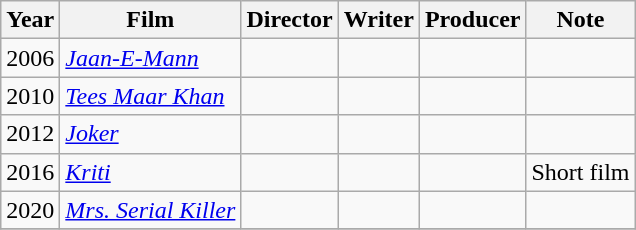<table class="wikitable">
<tr>
<th>Year</th>
<th>Film</th>
<th>Director</th>
<th>Writer</th>
<th>Producer</th>
<th>Note</th>
</tr>
<tr>
<td>2006</td>
<td><em><a href='#'>Jaan-E-Mann</a></em></td>
<td></td>
<td></td>
<td></td>
<td></td>
</tr>
<tr>
<td>2010</td>
<td><em><a href='#'>Tees Maar Khan</a></em></td>
<td></td>
<td></td>
<td></td>
<td></td>
</tr>
<tr>
<td>2012</td>
<td><em><a href='#'>Joker</a></em></td>
<td></td>
<td></td>
<td></td>
<td></td>
</tr>
<tr>
<td>2016</td>
<td><em><a href='#'>Kriti</a></em></td>
<td></td>
<td></td>
<td></td>
<td>Short film</td>
</tr>
<tr>
<td>2020</td>
<td><em><a href='#'>Mrs. Serial Killer</a></em></td>
<td></td>
<td></td>
<td></td>
<td></td>
</tr>
<tr>
</tr>
</table>
